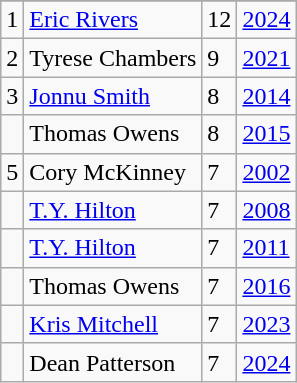<table class="wikitable">
<tr>
</tr>
<tr>
<td>1</td>
<td><a href='#'>Eric Rivers</a></td>
<td>12</td>
<td><a href='#'>2024</a></td>
</tr>
<tr>
<td>2</td>
<td>Tyrese Chambers</td>
<td>9</td>
<td><a href='#'>2021</a></td>
</tr>
<tr>
<td>3</td>
<td><a href='#'>Jonnu Smith</a></td>
<td>8</td>
<td><a href='#'>2014</a></td>
</tr>
<tr>
<td></td>
<td>Thomas Owens</td>
<td>8</td>
<td><a href='#'>2015</a></td>
</tr>
<tr>
<td>5</td>
<td>Cory McKinney</td>
<td>7</td>
<td><a href='#'>2002</a></td>
</tr>
<tr>
<td></td>
<td><a href='#'>T.Y. Hilton</a></td>
<td>7</td>
<td><a href='#'>2008</a></td>
</tr>
<tr>
<td></td>
<td><a href='#'>T.Y. Hilton</a></td>
<td>7</td>
<td><a href='#'>2011</a></td>
</tr>
<tr>
<td></td>
<td>Thomas Owens</td>
<td>7</td>
<td><a href='#'>2016</a></td>
</tr>
<tr>
<td></td>
<td><a href='#'>Kris Mitchell</a></td>
<td>7</td>
<td><a href='#'>2023</a></td>
</tr>
<tr>
<td></td>
<td>Dean Patterson</td>
<td>7</td>
<td><a href='#'>2024</a></td>
</tr>
</table>
